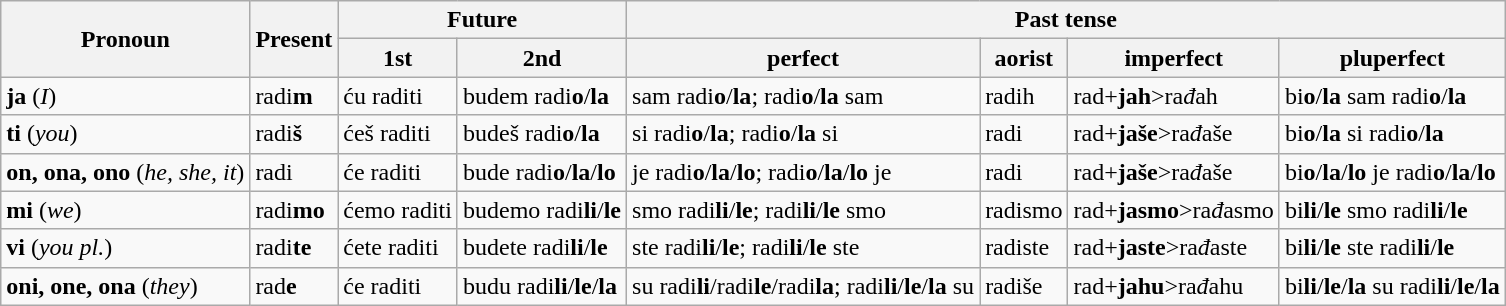<table class="wikitable">
<tr>
<th rowspan="2">Pronoun</th>
<th rowspan="2">Present</th>
<th colspan="2">Future</th>
<th colspan="4">Past tense</th>
</tr>
<tr>
<th>1st</th>
<th>2nd</th>
<th>perfect</th>
<th>aorist</th>
<th>imperfect</th>
<th>pluperfect</th>
</tr>
<tr>
<td><strong>ja</strong> (<em>I</em>)</td>
<td>radi<strong>m</strong></td>
<td>ću raditi</td>
<td>budem radi<strong>o</strong>/<strong>la</strong></td>
<td>sam radi<strong>o</strong>/<strong>la</strong>; radi<strong>o</strong>/<strong>la</strong> sam</td>
<td>radih</td>
<td>rad+<strong>jah</strong>>ra<em>đ</em>ah</td>
<td>bi<strong>o</strong>/<strong>la</strong> sam radi<strong>o</strong>/<strong>la</strong></td>
</tr>
<tr>
<td><strong>ti</strong> (<em>you</em>)</td>
<td>radi<strong>š</strong></td>
<td>ćeš raditi</td>
<td>budeš radi<strong>o</strong>/<strong>la</strong></td>
<td>si radi<strong>o</strong>/<strong>la</strong>; radi<strong>o</strong>/<strong>la</strong> si</td>
<td>radi</td>
<td>rad+<strong>jaše</strong>>ra<em>đ</em>aše</td>
<td>bi<strong>o</strong>/<strong>la</strong> si radi<strong>o</strong>/<strong>la</strong></td>
</tr>
<tr>
<td><strong>on, ona, ono</strong> (<em>he, she, it</em>)</td>
<td>radi</td>
<td>će raditi</td>
<td>bude radi<strong>o</strong>/<strong>la</strong>/<strong>lo</strong></td>
<td>je radi<strong>o</strong>/<strong>la</strong>/<strong>lo</strong>; radi<strong>o</strong>/<strong>la</strong>/<strong>lo</strong> je</td>
<td>radi</td>
<td>rad+<strong>jaše</strong>>ra<em>đ</em>aše</td>
<td>bi<strong>o</strong>/<strong>la</strong>/<strong>lo</strong> je radi<strong>o</strong>/<strong>la</strong>/<strong>lo</strong></td>
</tr>
<tr>
<td><strong>mi</strong> (<em>we</em>)</td>
<td>radi<strong>mo</strong></td>
<td>ćemo raditi</td>
<td>budemo radi<strong>li</strong>/<strong>le</strong></td>
<td>smo radi<strong>li</strong>/<strong>le</strong>; radi<strong>li</strong>/<strong>le</strong> smo</td>
<td>radismo</td>
<td>rad+<strong>jasmo</strong>>ra<em>đ</em>asmo</td>
<td>bi<strong>li</strong>/<strong>le</strong> smo radi<strong>li</strong>/<strong>le</strong></td>
</tr>
<tr>
<td><strong>vi</strong> (<em>you pl.</em>)</td>
<td>radi<strong>te</strong></td>
<td>ćete raditi</td>
<td>budete radi<strong>li</strong>/<strong>le</strong></td>
<td>ste radi<strong>li</strong>/<strong>le</strong>; radi<strong>li</strong>/<strong>le</strong> ste</td>
<td>radiste</td>
<td>rad+<strong>jaste</strong>>ra<em>đ</em>aste</td>
<td>bi<strong>li</strong>/<strong>le</strong> ste radi<strong>li</strong>/<strong>le</strong></td>
</tr>
<tr>
<td><strong>oni, one, ona</strong> (<em>they</em>)</td>
<td>rad<strong>e</strong></td>
<td>će raditi</td>
<td>budu radi<strong>li</strong>/<strong>le</strong>/<strong>la</strong></td>
<td>su radi<strong>li</strong>/radi<strong>le</strong>/radi<strong>la</strong>; radi<strong>li</strong>/<strong>le</strong>/<strong>la</strong> su</td>
<td>radiše</td>
<td>rad+<strong>jahu</strong>>ra<em>đ</em>ahu</td>
<td>bi<strong>li</strong>/<strong>le</strong>/<strong>la</strong> su radi<strong>li</strong>/<strong>le</strong>/<strong>la</strong></td>
</tr>
</table>
